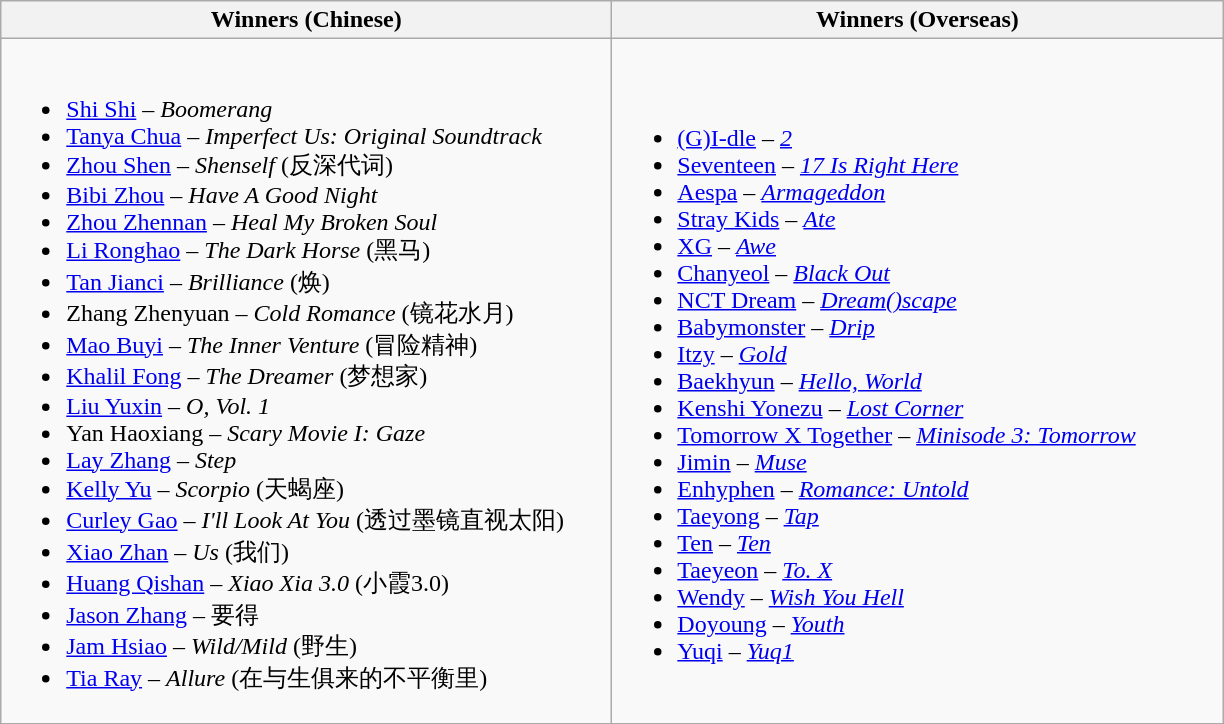<table class="wikitable">
<tr>
<th style="width:25em;">Winners (Chinese)</th>
<th style="width:25em;">Winners (Overseas)</th>
</tr>
<tr>
<td><br><ul><li><a href='#'>Shi Shi</a> – <em>Boomerang</em></li><li><a href='#'>Tanya Chua</a> – <em>Imperfect Us: Original Soundtrack</em></li><li><a href='#'>Zhou Shen</a> – <em>Shenself</em> (反深代词)</li><li><a href='#'>Bibi Zhou</a> – <em>Have A Good Night</em></li><li><a href='#'>Zhou Zhennan</a> – <em>Heal My Broken Soul</em></li><li><a href='#'>Li Ronghao</a> – <em>The</em> <em>Dark Horse</em> (黑马)</li><li><a href='#'>Tan Jianci</a> – <em>Brilliance</em> (焕)</li><li>Zhang Zhenyuan – <em>Cold Romance</em> (镜花水月)</li><li><a href='#'>Mao Buyi</a> – <em>The Inner Venture</em> (冒险精神)</li><li><a href='#'>Khalil Fong</a> – <em>The Dreamer</em> (梦想家)</li><li><a href='#'>Liu Yuxin</a> – <em>O, Vol. 1</em></li><li>Yan Haoxiang – <em>Scary Movie I: Gaze</em></li><li><a href='#'>Lay Zhang</a> – <em>Step</em></li><li><a href='#'>Kelly Yu</a> – <em>Scorpio</em> (天蝎座)</li><li><a href='#'>Curley Gao</a> – <em>I'll Look At You</em> (透过墨镜直视太阳)</li><li><a href='#'>Xiao Zhan</a> – <em>Us</em> (我们)</li><li><a href='#'>Huang Qishan</a> – <em>Xiao Xia 3.0</em> (小霞3.0)</li><li><a href='#'>Jason Zhang</a> – 要得</li><li><a href='#'>Jam Hsiao</a> – <em>Wild/Mild</em> (野生)</li><li><a href='#'>Tia Ray</a> – <em>Allure</em> (在与生俱来的不平衡里)</li></ul></td>
<td><br><ul><li><a href='#'>(G)I-dle</a> – <em><a href='#'>2</a></em></li><li><a href='#'>Seventeen</a> – <em><a href='#'>17 Is Right Here</a></em></li><li><a href='#'>Aespa</a> – <em><a href='#'>Armageddon</a></em></li><li><a href='#'>Stray Kids</a> – <em><a href='#'>Ate</a></em></li><li><a href='#'>XG</a> – <em><a href='#'>Awe</a></em></li><li><a href='#'>Chanyeol</a> – <em><a href='#'>Black Out</a></em></li><li><a href='#'>NCT Dream</a> – <em><a href='#'>Dream()scape</a></em></li><li><a href='#'>Babymonster</a> – <em><a href='#'>Drip</a></em></li><li><a href='#'>Itzy</a> – <em><a href='#'>Gold</a></em></li><li><a href='#'>Baekhyun</a> – <em><a href='#'>Hello, World</a></em></li><li><a href='#'>Kenshi Yonezu</a> – <em><a href='#'>Lost Corner</a></em></li><li><a href='#'>Tomorrow X Together</a> – <em><a href='#'>Minisode 3: Tomorrow</a></em></li><li><a href='#'>Jimin</a> – <em><a href='#'>Muse</a></em></li><li><a href='#'>Enhyphen</a> – <em><a href='#'>Romance: Untold</a></em></li><li><a href='#'>Taeyong</a> – <em><a href='#'>Tap</a></em></li><li><a href='#'>Ten</a> – <em><a href='#'>Ten</a></em></li><li><a href='#'>Taeyeon</a> – <em><a href='#'>To. X</a></em></li><li><a href='#'>Wendy</a> – <em><a href='#'>Wish You Hell</a></em></li><li><a href='#'>Doyoung</a> – <em><a href='#'>Youth</a></em></li><li><a href='#'>Yuqi</a> – <em><a href='#'>Yuq1</a></em></li></ul></td>
</tr>
</table>
